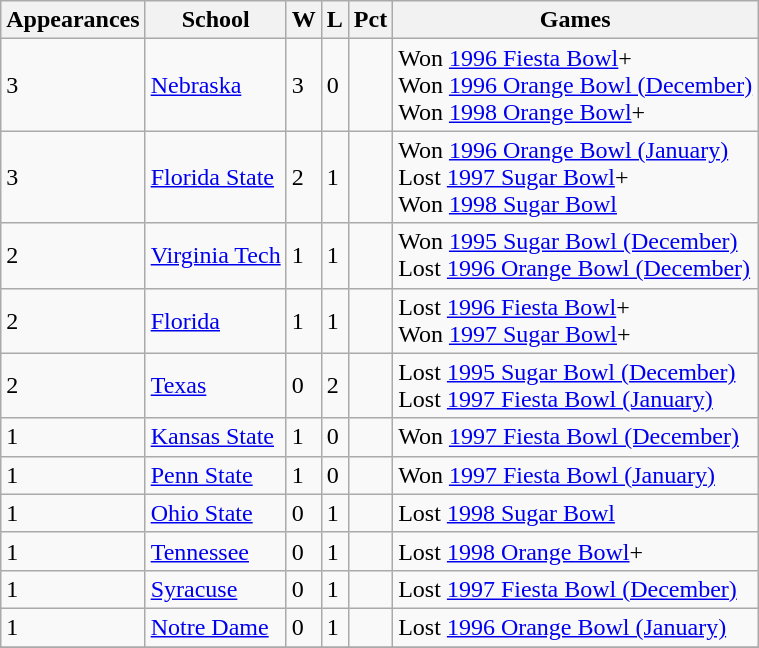<table class="wikitable sortable">
<tr>
<th>Appearances</th>
<th>School</th>
<th>W</th>
<th>L</th>
<th>Pct</th>
<th ! class="unsortable">Games</th>
</tr>
<tr>
<td>3</td>
<td><a href='#'>Nebraska</a></td>
<td>3</td>
<td>0</td>
<td></td>
<td>Won <a href='#'>1996 Fiesta Bowl</a>+<br>Won <a href='#'>1996 Orange Bowl (December)</a><br>Won <a href='#'>1998 Orange Bowl</a>+</td>
</tr>
<tr>
<td>3</td>
<td><a href='#'>Florida State</a></td>
<td>2</td>
<td>1</td>
<td></td>
<td>Won <a href='#'>1996 Orange Bowl (January)</a><br>Lost <a href='#'>1997 Sugar Bowl</a>+<br>Won <a href='#'>1998 Sugar Bowl</a></td>
</tr>
<tr>
<td>2</td>
<td><a href='#'>Virginia Tech</a></td>
<td>1</td>
<td>1</td>
<td></td>
<td>Won <a href='#'>1995 Sugar Bowl (December)</a><br>Lost <a href='#'>1996 Orange Bowl (December)</a></td>
</tr>
<tr>
<td>2</td>
<td><a href='#'>Florida</a></td>
<td>1</td>
<td>1</td>
<td></td>
<td>Lost <a href='#'>1996 Fiesta Bowl</a>+<br>Won <a href='#'>1997 Sugar Bowl</a>+</td>
</tr>
<tr>
<td>2</td>
<td><a href='#'>Texas</a></td>
<td>0</td>
<td>2</td>
<td></td>
<td>Lost <a href='#'>1995 Sugar Bowl (December)</a><br>Lost <a href='#'>1997 Fiesta Bowl (January)</a></td>
</tr>
<tr>
<td>1</td>
<td><a href='#'>Kansas State</a></td>
<td>1</td>
<td>0</td>
<td></td>
<td>Won <a href='#'>1997 Fiesta Bowl (December)</a></td>
</tr>
<tr>
<td>1</td>
<td><a href='#'>Penn State</a></td>
<td>1</td>
<td>0</td>
<td></td>
<td>Won <a href='#'>1997 Fiesta Bowl (January)</a></td>
</tr>
<tr>
<td>1</td>
<td><a href='#'>Ohio State</a></td>
<td>0</td>
<td>1</td>
<td></td>
<td>Lost <a href='#'>1998 Sugar Bowl</a></td>
</tr>
<tr>
<td>1</td>
<td><a href='#'>Tennessee</a></td>
<td>0</td>
<td>1</td>
<td></td>
<td>Lost <a href='#'>1998 Orange Bowl</a>+</td>
</tr>
<tr>
<td>1</td>
<td><a href='#'>Syracuse</a></td>
<td>0</td>
<td>1</td>
<td></td>
<td>Lost <a href='#'>1997 Fiesta Bowl (December)</a></td>
</tr>
<tr>
<td>1</td>
<td><a href='#'>Notre Dame</a></td>
<td>0</td>
<td>1</td>
<td></td>
<td>Lost <a href='#'>1996 Orange Bowl (January)</a></td>
</tr>
<tr>
</tr>
</table>
